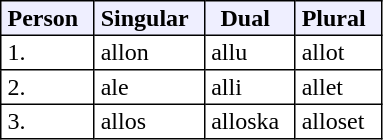<table style="border: 1px #000000 solid; border-collapse: collapse;">
<tr>
<th style="border: 1px #000000 solid; padding: 2px 10px 2px 4px; background-color: #EFEFFF;">Person</th>
<th style="border: 1px #000000 solid; padding: 2px 10px 2px 4px; background-color: #EFEFFF;">Singular</th>
<th style="border: 1px #000000 solid; padding: 2px 10px 2px 4px; background-color: #EFEFFF;">Dual</th>
<th style="border: 1px #000000 solid; padding: 2px 10px 2px 4px; background-color: #EFEFFF;">Plural</th>
</tr>
<tr>
<td style="border: 1px #000000 solid; padding: 2px 10px 2px 4px;">1.</td>
<td style="border: 1px #000000 solid; padding: 2px 10px 2px 4px;">allon</td>
<td style="border: 1px #000000 solid; padding: 2px 10px 2px 4px;">allu</td>
<td style="border: 1px #000000 solid; padding: 2px 10px 2px 4px;">allot</td>
</tr>
<tr>
<td style="border: 1px #000000 solid; padding: 2px 10px 2px 4px;">2.</td>
<td style="border: 1px #000000 solid; padding: 2px 10px 2px 4px;">ale</td>
<td style="border: 1px #000000 solid; padding: 2px 10px 2px 4px;">alli</td>
<td style="border: 1px #000000 solid; padding: 2px 10px 2px 4px;">allet</td>
</tr>
<tr>
<td style="border: 1px #000000 solid; padding: 2px 10px 2px 4px;">3.</td>
<td style="border: 1px #000000 solid; padding: 2px 10px 2px 4px;">allos</td>
<td style="border: 1px #000000 solid; padding: 2px 10px 2px 4px;">alloska</td>
<td style="border: 1px #000000 solid; padding: 2px 10px 2px 4px;">alloset</td>
</tr>
</table>
